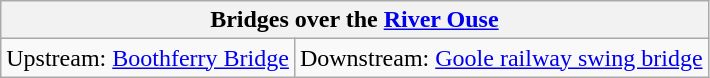<table class="wikitable">
<tr>
<th colspan=2>Bridges over the <a href='#'>River Ouse</a></th>
</tr>
<tr>
<td>Upstream: <a href='#'>Boothferry Bridge</a></td>
<td>Downstream: <a href='#'>Goole railway swing bridge</a></td>
</tr>
</table>
